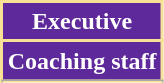<table class="wikitable">
<tr>
<th colspan="2" style="background:#5E299A; color:white; border:2px solid #F8E196;" scope="col">Executive</th>
</tr>
<tr>
</tr>
<tr>
</tr>
<tr>
</tr>
<tr>
</tr>
<tr>
</tr>
<tr>
</tr>
<tr>
<th colspan="2" style="background:#5E299A; color:white; border:2px solid #F8E196;" scope="col">Coaching staff</th>
</tr>
<tr>
</tr>
<tr>
</tr>
<tr>
</tr>
<tr>
</tr>
<tr>
</tr>
<tr>
</tr>
</table>
